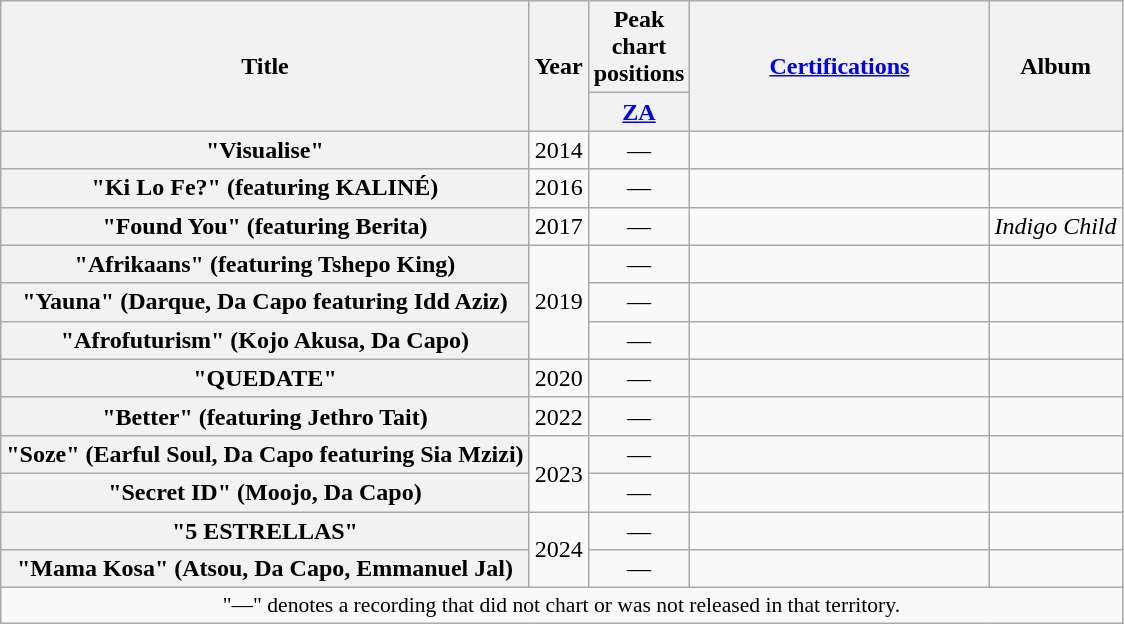<table class="wikitable plainrowheaders" style="text-align:center;">
<tr>
<th scope="col" rowspan="2">Title</th>
<th scope="col" rowspan="2">Year</th>
<th scope="col" colspan="1">Peak chart positions</th>
<th scope="col" rowspan="2" style="width:12em;"><a href='#'>Certifications</a></th>
<th scope="col" rowspan="2">Album</th>
</tr>
<tr>
<th scope="col" style="width:3em;font-size:100%;"><a href='#'>ZA</a><br></th>
</tr>
<tr>
<th scope="row">"Visualise"</th>
<td>2014</td>
<td>—</td>
<td></td>
<td></td>
</tr>
<tr>
<th scope="row">"Ki Lo Fe?" (featuring KALINÉ)</th>
<td>2016</td>
<td>—</td>
<td></td>
<td></td>
</tr>
<tr>
<th scope="row">"Found You" (featuring Berita)</th>
<td>2017</td>
<td>—</td>
<td></td>
<td><em>Indigo Child</em></td>
</tr>
<tr>
<th scope="row">"Afrikaans" (featuring Tshepo King)</th>
<td rowspan=3>2019</td>
<td>—</td>
<td></td>
<td></td>
</tr>
<tr>
<th scope="row">"Yauna" (Darque, Da Capo featuring Idd Aziz)</th>
<td>—</td>
<td></td>
<td></td>
</tr>
<tr>
<th scope="row">"Afrofuturism" (Kojo Akusa, Da Capo)</th>
<td>—</td>
<td></td>
<td></td>
</tr>
<tr>
<th scope="row">"QUEDATE"</th>
<td>2020</td>
<td>—</td>
<td></td>
<td></td>
</tr>
<tr>
<th scope="row">"Better" (featuring Jethro Tait)</th>
<td>2022</td>
<td>—</td>
<td></td>
<td></td>
</tr>
<tr>
<th scope="row">"Soze" (Earful Soul, Da Capo featuring Sia Mzizi)</th>
<td rowspan=2>2023</td>
<td>—</td>
<td></td>
<td></td>
</tr>
<tr>
<th scope="row">"Secret ID" (Moojo, Da Capo)</th>
<td>—</td>
<td></td>
<td></td>
</tr>
<tr>
<th scope="row">"5 ESTRELLAS"</th>
<td rowspan=2>2024</td>
<td>—</td>
<td></td>
<td></td>
</tr>
<tr>
<th scope="row">"Mama Kosa" (Atsou, Da Capo, Emmanuel Jal)</th>
<td>—</td>
<td></td>
<td></td>
</tr>
<tr>
<td colspan="8" style="font-size:90%">"—" denotes a recording that did not chart or was not released in that territory.</td>
</tr>
</table>
